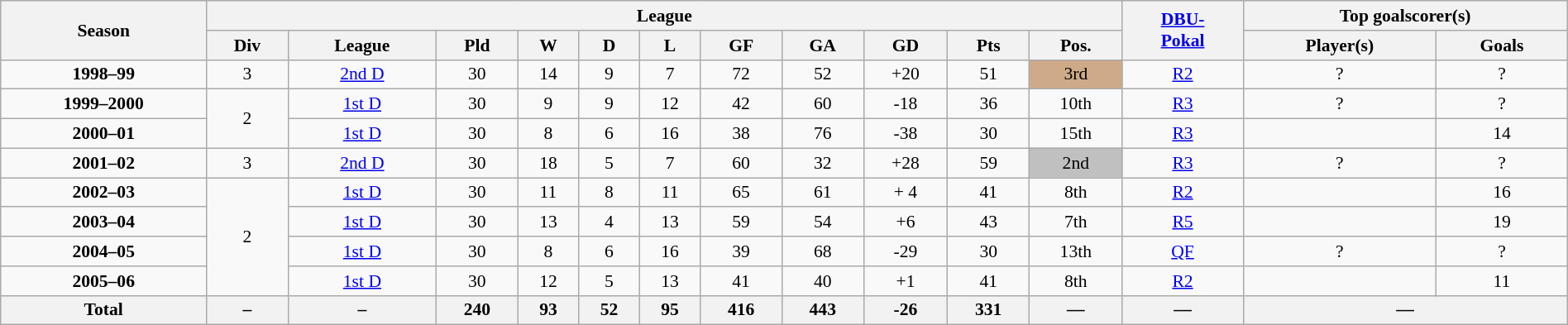<table class="wikitable" width=100% style="font-size:90%; text-align:center;">
<tr style="background:#f0f6ff;">
<th rowspan=2>Season</th>
<th colspan=11>League</th>
<th rowspan=2><a href='#'>DBU-<br>Pokal</a></th>
<th colspan=2>Top goalscorer(s)</th>
</tr>
<tr>
<th>Div</th>
<th>League</th>
<th>Pld</th>
<th>W</th>
<th>D</th>
<th>L</th>
<th>GF</th>
<th>GA</th>
<th>GD</th>
<th>Pts</th>
<th>Pos.</th>
<th>Player(s)</th>
<th>Goals</th>
</tr>
<tr>
<td><strong>1998–99</strong></td>
<td>3</td>
<td><a href='#'>2nd D</a></td>
<td>30</td>
<td>14</td>
<td>9</td>
<td>7</td>
<td>72</td>
<td>52</td>
<td>+20</td>
<td>51</td>
<td bgcolor=CFAA88>3rd</td>
<td><a href='#'>R2</a></td>
<td>?</td>
<td>?</td>
</tr>
<tr>
<td><strong>1999–2000</strong></td>
<td rowspan=2>2</td>
<td><a href='#'>1st D</a></td>
<td>30</td>
<td>9</td>
<td>9</td>
<td>12</td>
<td>42</td>
<td>60</td>
<td>-18</td>
<td>36</td>
<td>10th</td>
<td><a href='#'>R3</a></td>
<td>?</td>
<td>?</td>
</tr>
<tr>
<td><strong>2000–01</strong></td>
<td><a href='#'>1st D</a></td>
<td>30</td>
<td>8</td>
<td>6</td>
<td>16</td>
<td>38</td>
<td>76</td>
<td>-38</td>
<td>30</td>
<td>15th</td>
<td><a href='#'>R3</a></td>
<td> </td>
<td>14</td>
</tr>
<tr>
<td><strong>2001–02</strong></td>
<td>3</td>
<td><a href='#'>2nd D</a></td>
<td>30</td>
<td>18</td>
<td>5</td>
<td>7</td>
<td>60</td>
<td>32</td>
<td>+28</td>
<td>59</td>
<td style=background:silver>2nd</td>
<td><a href='#'>R3</a></td>
<td>?</td>
<td>?</td>
</tr>
<tr>
<td><strong>2002–03</strong></td>
<td rowspan=4>2</td>
<td><a href='#'>1st D</a></td>
<td>30</td>
<td>11</td>
<td>8</td>
<td>11</td>
<td>65</td>
<td>61</td>
<td>+ 4</td>
<td>41</td>
<td>8th</td>
<td><a href='#'>R2</a></td>
<td> </td>
<td>16</td>
</tr>
<tr>
<td><strong>2003–04</strong></td>
<td><a href='#'>1st D</a></td>
<td>30</td>
<td>13</td>
<td>4</td>
<td>13</td>
<td>59</td>
<td>54</td>
<td>+6</td>
<td>43</td>
<td>7th</td>
<td><a href='#'>R5</a></td>
<td> </td>
<td>19</td>
</tr>
<tr>
<td><strong>2004–05</strong></td>
<td><a href='#'>1st D</a></td>
<td>30</td>
<td>8</td>
<td>6</td>
<td>16</td>
<td>39</td>
<td>68</td>
<td>-29</td>
<td>30</td>
<td>13th</td>
<td><a href='#'>QF</a></td>
<td>?</td>
<td>?</td>
</tr>
<tr>
<td><strong>2005–06</strong></td>
<td><a href='#'>1st D</a></td>
<td>30</td>
<td>12</td>
<td>5</td>
<td>13</td>
<td>41</td>
<td>40</td>
<td>+1</td>
<td>41</td>
<td>8th</td>
<td><a href='#'>R2</a></td>
<td> </td>
<td>11</td>
</tr>
<tr>
<th>Total</th>
<th>–</th>
<th>–</th>
<th>240 </th>
<th>93 </th>
<th>52 </th>
<th>95 </th>
<th>416 </th>
<th>443 </th>
<th>-26 </th>
<th>331 </th>
<th>—</th>
<th>—</th>
<th colspan="2">—</th>
</tr>
</table>
